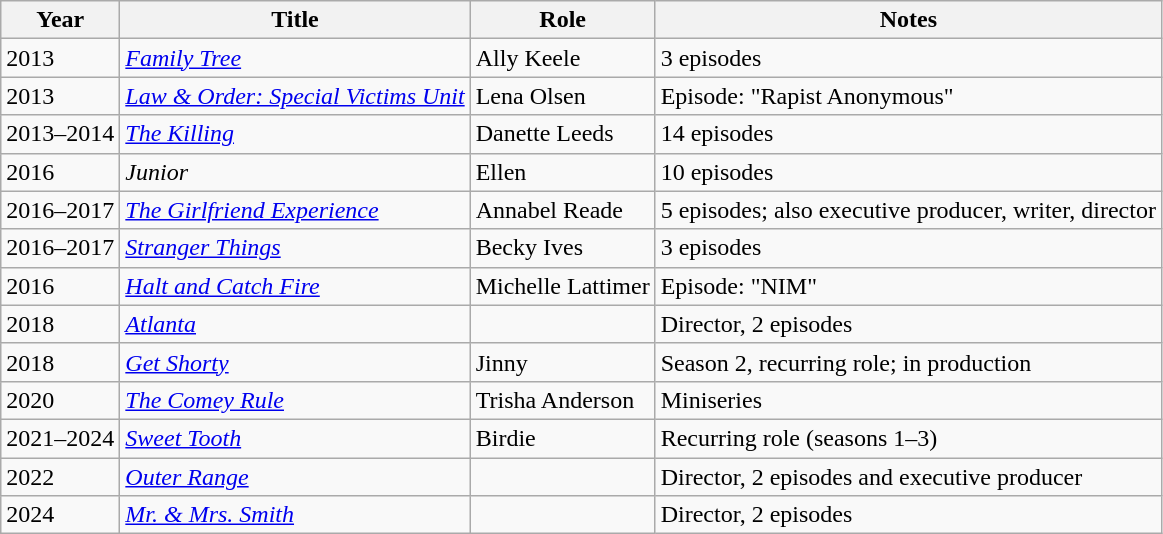<table class="wikitable sortable">
<tr>
<th>Year</th>
<th>Title</th>
<th>Role</th>
<th class="unsortable">Notes</th>
</tr>
<tr>
<td>2013</td>
<td><em><a href='#'>Family Tree</a></em></td>
<td>Ally Keele</td>
<td>3 episodes</td>
</tr>
<tr>
<td>2013</td>
<td><em><a href='#'>Law & Order: Special Victims Unit</a></em></td>
<td>Lena Olsen</td>
<td>Episode: "Rapist Anonymous"</td>
</tr>
<tr>
<td>2013–2014</td>
<td><em><a href='#'>The Killing</a></em></td>
<td>Danette Leeds</td>
<td>14 episodes</td>
</tr>
<tr>
<td>2016</td>
<td><em>Junior</em></td>
<td>Ellen</td>
<td>10 episodes</td>
</tr>
<tr>
<td>2016–2017</td>
<td><em><a href='#'>The Girlfriend Experience</a></em></td>
<td>Annabel Reade</td>
<td>5 episodes; also executive producer, writer, director</td>
</tr>
<tr>
<td>2016–2017</td>
<td><em><a href='#'>Stranger Things</a></em></td>
<td>Becky Ives</td>
<td>3 episodes</td>
</tr>
<tr>
<td>2016</td>
<td><em><a href='#'>Halt and Catch Fire</a></em></td>
<td>Michelle Lattimer</td>
<td>Episode: "NIM"</td>
</tr>
<tr>
<td>2018</td>
<td><em><a href='#'>Atlanta</a></em></td>
<td></td>
<td>Director, 2 episodes</td>
</tr>
<tr>
<td>2018</td>
<td><em><a href='#'>Get Shorty</a></em></td>
<td>Jinny</td>
<td>Season 2, recurring role; in production</td>
</tr>
<tr>
<td>2020</td>
<td><em><a href='#'>The Comey Rule</a></em></td>
<td>Trisha Anderson</td>
<td>Miniseries</td>
</tr>
<tr>
<td>2021–2024</td>
<td><em><a href='#'>Sweet Tooth</a></em></td>
<td>Birdie</td>
<td>Recurring role (seasons 1–3)</td>
</tr>
<tr>
<td>2022</td>
<td><em><a href='#'>Outer Range</a></em></td>
<td></td>
<td>Director, 2 episodes and executive producer</td>
</tr>
<tr>
<td>2024</td>
<td><em><a href='#'>Mr. & Mrs. Smith</a></em></td>
<td></td>
<td>Director, 2 episodes</td>
</tr>
</table>
